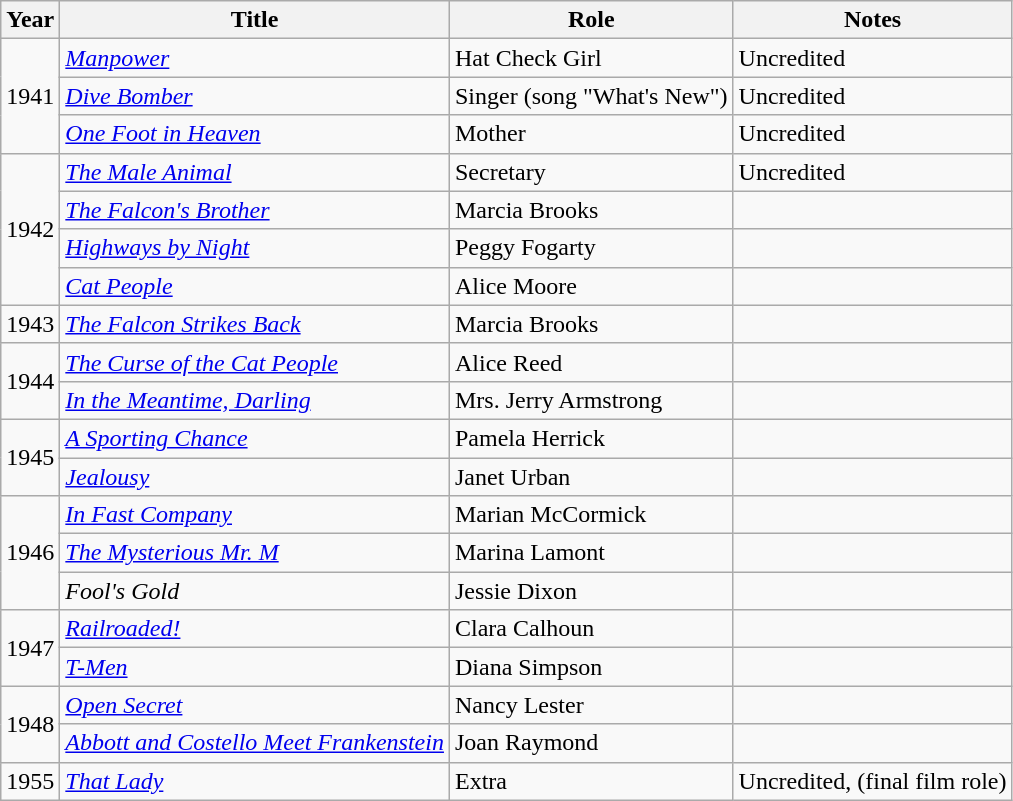<table class="wikitable">
<tr>
<th>Year</th>
<th>Title</th>
<th>Role</th>
<th>Notes</th>
</tr>
<tr>
<td rowspan=3>1941</td>
<td><em><a href='#'>Manpower</a></em></td>
<td>Hat Check Girl</td>
<td>Uncredited</td>
</tr>
<tr>
<td><em><a href='#'>Dive Bomber</a></em></td>
<td>Singer (song "What's New")</td>
<td>Uncredited</td>
</tr>
<tr>
<td><em><a href='#'>One Foot in Heaven</a></em></td>
<td>Mother</td>
<td>Uncredited</td>
</tr>
<tr>
<td rowspan=4>1942</td>
<td><em><a href='#'>The Male Animal</a></em></td>
<td>Secretary</td>
<td>Uncredited</td>
</tr>
<tr>
<td><em><a href='#'>The Falcon's Brother</a></em></td>
<td>Marcia Brooks</td>
<td></td>
</tr>
<tr>
<td><em><a href='#'>Highways by Night</a></em></td>
<td>Peggy Fogarty</td>
<td></td>
</tr>
<tr>
<td><em><a href='#'>Cat People</a></em></td>
<td>Alice Moore</td>
<td></td>
</tr>
<tr>
<td>1943</td>
<td><em><a href='#'>The Falcon Strikes Back</a></em></td>
<td>Marcia Brooks</td>
<td></td>
</tr>
<tr>
<td rowspan=2>1944</td>
<td><em><a href='#'>The Curse of the Cat People</a></em></td>
<td>Alice Reed</td>
<td></td>
</tr>
<tr>
<td><em><a href='#'>In the Meantime, Darling</a></em></td>
<td>Mrs. Jerry Armstrong</td>
<td></td>
</tr>
<tr>
<td rowspan=2>1945</td>
<td><em><a href='#'>A Sporting Chance</a></em></td>
<td>Pamela Herrick</td>
<td></td>
</tr>
<tr>
<td><em><a href='#'>Jealousy</a></em></td>
<td>Janet Urban</td>
<td></td>
</tr>
<tr>
<td rowspan=3>1946</td>
<td><em><a href='#'>In Fast Company</a></em></td>
<td>Marian McCormick</td>
<td></td>
</tr>
<tr>
<td><em><a href='#'>The Mysterious Mr. M</a></em></td>
<td>Marina Lamont</td>
<td></td>
</tr>
<tr>
<td><em>Fool's Gold</em></td>
<td>Jessie Dixon</td>
<td></td>
</tr>
<tr>
<td rowspan=2>1947</td>
<td><em><a href='#'>Railroaded!</a></em></td>
<td>Clara Calhoun</td>
<td></td>
</tr>
<tr>
<td><em><a href='#'>T-Men</a></em></td>
<td>Diana Simpson</td>
<td></td>
</tr>
<tr>
<td rowspan=2>1948</td>
<td><em><a href='#'>Open Secret</a></em></td>
<td>Nancy Lester</td>
<td></td>
</tr>
<tr>
<td><em><a href='#'>Abbott and Costello Meet Frankenstein</a></em></td>
<td>Joan Raymond</td>
<td></td>
</tr>
<tr>
<td>1955</td>
<td><em><a href='#'>That Lady</a></em></td>
<td>Extra</td>
<td>Uncredited, (final film role)</td>
</tr>
</table>
